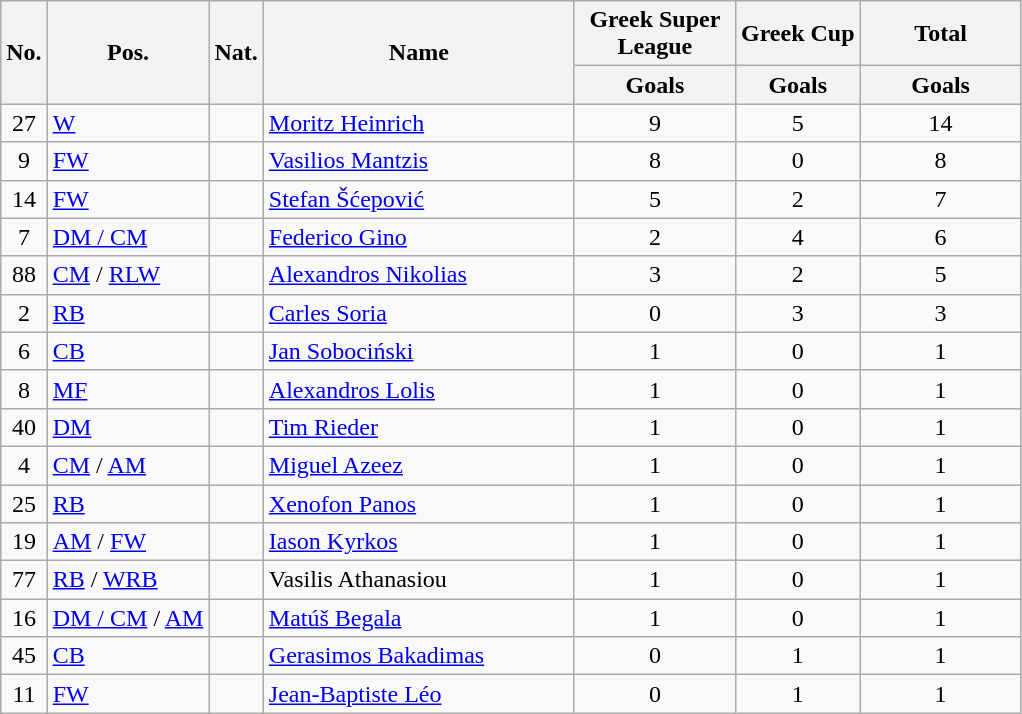<table class="wikitable sortable" style="text-align:center">
<tr>
<th rowspan="2" style="text-align:center;">No.</th>
<th rowspan="2" style="text-align:center;">Pos.</th>
<th rowspan="2" style="text-align:center;">Nat.</th>
<th rowspan="2" style="text-align:center; width:200px;">Name</th>
<th style="text-align:center; width:100px;">Greek Super League</th>
<th>Greek Cup</th>
<th style="text-align:center; width:100px;">Total</th>
</tr>
<tr>
<th style="text-align:center;">Goals</th>
<th>Goals</th>
<th style="text-align:center;">Goals</th>
</tr>
<tr>
<td>27</td>
<td align="left"><a href='#'>W</a></td>
<td></td>
<td align="left"><a href='#'>Moritz Heinrich</a></td>
<td>9</td>
<td>5</td>
<td>14</td>
</tr>
<tr>
<td>9</td>
<td align="left"><a href='#'>FW</a></td>
<td></td>
<td align="left"><a href='#'>Vasilios Mantzis</a></td>
<td>8</td>
<td>0</td>
<td>8</td>
</tr>
<tr>
<td>14</td>
<td align="left"><a href='#'>FW</a></td>
<td></td>
<td align="left"><a href='#'>Stefan Šćepović</a></td>
<td>5</td>
<td>2</td>
<td>7</td>
</tr>
<tr>
<td>7</td>
<td align="left"><a href='#'>DM / CM</a></td>
<td></td>
<td align="left"><a href='#'>Federico Gino</a></td>
<td>2</td>
<td>4</td>
<td>6</td>
</tr>
<tr>
<td>88</td>
<td align="left"><a href='#'>CM</a> / <a href='#'>RLW</a></td>
<td></td>
<td align="left"><a href='#'>Alexandros Nikolias</a></td>
<td>3</td>
<td>2</td>
<td>5</td>
</tr>
<tr>
<td>2</td>
<td align="left"><a href='#'>RB</a></td>
<td></td>
<td align="left"><a href='#'>Carles Soria</a></td>
<td>0</td>
<td>3</td>
<td>3</td>
</tr>
<tr>
<td>6</td>
<td align="left"><a href='#'>CB</a></td>
<td></td>
<td align="left"><a href='#'>Jan Sobociński</a></td>
<td>1</td>
<td>0</td>
<td>1</td>
</tr>
<tr>
<td>8</td>
<td align="left"><a href='#'>MF</a></td>
<td></td>
<td align="left"><a href='#'>Alexandros Lolis</a></td>
<td>1</td>
<td>0</td>
<td>1</td>
</tr>
<tr>
<td>40</td>
<td align="left"><a href='#'>DM</a></td>
<td></td>
<td align="left"><a href='#'>Tim Rieder</a></td>
<td>1</td>
<td>0</td>
<td>1</td>
</tr>
<tr>
<td>4</td>
<td align="left"><a href='#'>CM</a> / <a href='#'>AM</a></td>
<td></td>
<td align="left"><a href='#'>Miguel Azeez</a></td>
<td>1</td>
<td>0</td>
<td>1</td>
</tr>
<tr>
<td>25</td>
<td align="left"><a href='#'>RB</a></td>
<td></td>
<td align="left"><a href='#'>Xenofon Panos</a></td>
<td>1</td>
<td>0</td>
<td>1</td>
</tr>
<tr>
<td>19</td>
<td align="left"><a href='#'>AM</a> / <a href='#'>FW</a></td>
<td></td>
<td align="left"><a href='#'>Iason Kyrkos</a></td>
<td>1</td>
<td>0</td>
<td>1</td>
</tr>
<tr>
<td>77</td>
<td align="left"><a href='#'>RB</a> / <a href='#'>WRB</a></td>
<td></td>
<td align="left">Vasilis Athanasiou</td>
<td>1</td>
<td>0</td>
<td>1</td>
</tr>
<tr>
<td>16</td>
<td align="left"><a href='#'>DM / CM</a> / <a href='#'>AM</a></td>
<td></td>
<td align="left"><a href='#'>Matúš Begala</a></td>
<td>1</td>
<td>0</td>
<td>1</td>
</tr>
<tr>
<td>45</td>
<td align="left"><a href='#'>CB</a></td>
<td></td>
<td align="left"><a href='#'>Gerasimos Bakadimas</a></td>
<td>0</td>
<td>1</td>
<td>1</td>
</tr>
<tr>
<td>11</td>
<td align="left"><a href='#'>FW</a></td>
<td> </td>
<td align="left"><a href='#'>Jean-Baptiste Léo</a></td>
<td>0</td>
<td>1</td>
<td>1</td>
</tr>
</table>
